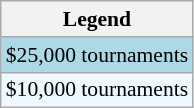<table class="wikitable" style="font-size:90%">
<tr>
<th>Legend</th>
</tr>
<tr style="background:lightblue;">
<td>$25,000 tournaments</td>
</tr>
<tr style="background:#f0f8ff;">
<td>$10,000 tournaments</td>
</tr>
</table>
